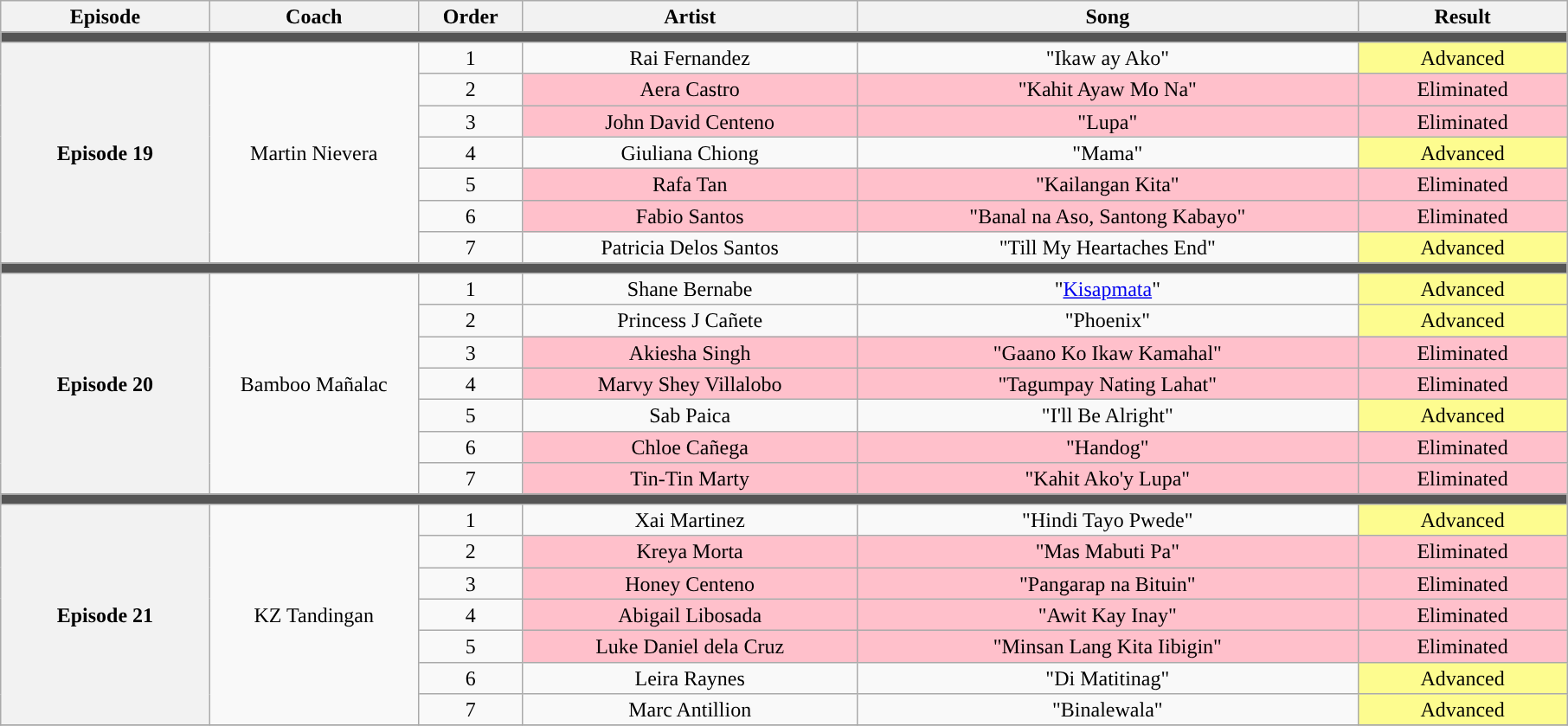<table class="wikitable" style="text-align:center; line-height:17px">
<tr>
<th width="10%">Episode</th>
<th width="10%">Coach</th>
<th width="05%">Order</th>
<th width="16%">Artist</th>
<th width="24%">Song</th>
<th width="10%">Result</th>
</tr>
<tr>
<th colspan="6" style="background:#555;"></th>
</tr>
<tr>
<th rowspan="7">Episode 19<br><small></small></th>
<td rowspan="7">Martin Nievera</td>
<td>1</td>
<td>Rai Fernandez</td>
<td>"Ikaw ay Ako"</td>
<td style="background:#fdfc8f;">Advanced</td>
</tr>
<tr>
<td>2</td>
<td style="background:pink;">Aera Castro</td>
<td style="background:pink;">"Kahit Ayaw Mo Na"</td>
<td style="background:pink;">Eliminated</td>
</tr>
<tr>
<td>3</td>
<td style="background:pink;">John David Centeno</td>
<td style="background:pink;">"Lupa"</td>
<td style="background:pink;">Eliminated</td>
</tr>
<tr>
<td>4</td>
<td>Giuliana Chiong</td>
<td>"Mama"</td>
<td style="background:#fdfc8f;">Advanced</td>
</tr>
<tr>
<td>5</td>
<td style="background:pink;">Rafa Tan</td>
<td style="background:pink;">"Kailangan Kita"</td>
<td style="background:pink;">Eliminated</td>
</tr>
<tr>
<td>6</td>
<td style="background:pink;">Fabio Santos</td>
<td style="background:pink;">"Banal na Aso, Santong Kabayo"</td>
<td style="background:pink;">Eliminated</td>
</tr>
<tr>
<td>7</td>
<td>Patricia Delos Santos</td>
<td>"Till My Heartaches End"</td>
<td style="background:#fdfc8f;">Advanced</td>
</tr>
<tr>
<th colspan="6" style="background:#555;"></th>
</tr>
<tr>
<th rowspan="7">Episode 20<br><small></small></th>
<td rowspan="7">Bamboo Mañalac</td>
<td>1</td>
<td>Shane Bernabe</td>
<td>"<a href='#'>Kisapmata</a>"</td>
<td style="background:#fdfc8f;">Advanced</td>
</tr>
<tr>
<td>2</td>
<td>Princess J Cañete</td>
<td>"Phoenix"</td>
<td style="background:#fdfc8f;">Advanced</td>
</tr>
<tr>
<td>3</td>
<td style="background:pink;">Akiesha Singh</td>
<td style="background:pink;">"Gaano Ko Ikaw Kamahal"</td>
<td style="background:pink;">Eliminated</td>
</tr>
<tr>
<td>4</td>
<td style="background:pink;">Marvy Shey Villalobo</td>
<td style="background:pink;">"Tagumpay Nating Lahat"</td>
<td style="background:pink;">Eliminated</td>
</tr>
<tr>
<td>5</td>
<td>Sab Paica</td>
<td>"I'll Be Alright"</td>
<td style="background:#fdfc8f;">Advanced</td>
</tr>
<tr>
<td>6</td>
<td style="background:pink;">Chloe Cañega</td>
<td style="background:pink;">"Handog"</td>
<td style="background:pink;">Eliminated</td>
</tr>
<tr>
<td>7</td>
<td style="background:pink;">Tin-Tin Marty</td>
<td style="background:pink;">"Kahit Ako'y Lupa"</td>
<td style="background:pink;">Eliminated</td>
</tr>
<tr>
<th colspan="6" style="background:#555;"></th>
</tr>
<tr>
<th rowspan="7">Episode 21<br><small></small></th>
<td rowspan="7">KZ Tandingan</td>
<td>1</td>
<td>Xai Martinez</td>
<td>"Hindi Tayo Pwede"</td>
<td style="background:#fdfc8f;">Advanced</td>
</tr>
<tr>
<td>2</td>
<td style="background:pink;">Kreya Morta</td>
<td style="background:pink;">"Mas Mabuti Pa"</td>
<td style="background:pink;">Eliminated</td>
</tr>
<tr>
<td>3</td>
<td style="background:pink;">Honey Centeno</td>
<td style="background:pink;">"Pangarap na Bituin"</td>
<td style="background:pink;">Eliminated</td>
</tr>
<tr>
<td>4</td>
<td style="background:pink;">Abigail Libosada</td>
<td style="background:pink;">"Awit Kay Inay"</td>
<td style="background:pink;">Eliminated</td>
</tr>
<tr>
<td>5</td>
<td style="background:pink;">Luke Daniel dela Cruz</td>
<td style="background:pink;">"Minsan Lang Kita Iibigin"</td>
<td style="background:pink;">Eliminated</td>
</tr>
<tr>
<td>6</td>
<td>Leira Raynes</td>
<td>"Di Matitinag"</td>
<td style="background:#fdfc8f;">Advanced</td>
</tr>
<tr>
<td>7</td>
<td>Marc Antillion</td>
<td>"Binalewala"</td>
<td style="background:#fdfc8f;">Advanced</td>
</tr>
<tr>
</tr>
</table>
